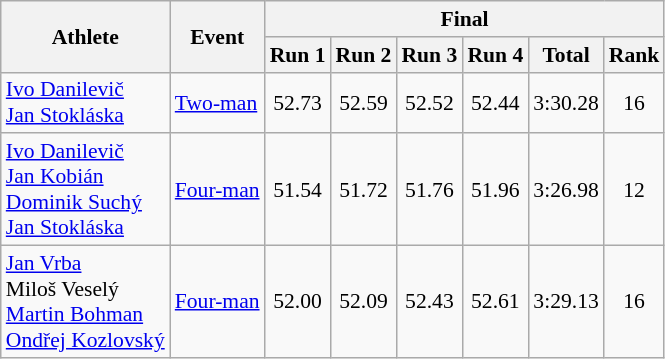<table class="wikitable" style="font-size:90%">
<tr>
<th rowspan="2">Athlete</th>
<th rowspan="2">Event</th>
<th colspan="6">Final</th>
</tr>
<tr>
<th>Run 1</th>
<th>Run 2</th>
<th>Run 3</th>
<th>Run 4</th>
<th>Total</th>
<th>Rank</th>
</tr>
<tr align=center>
<td align=left><a href='#'>Ivo Danilevič</a><br><a href='#'>Jan Stokláska</a></td>
<td align=left><a href='#'>Two-man</a></td>
<td>52.73</td>
<td>52.59</td>
<td>52.52</td>
<td>52.44</td>
<td>3:30.28</td>
<td>16</td>
</tr>
<tr align=center>
<td align=left><a href='#'>Ivo Danilevič</a><br><a href='#'>Jan Kobián</a><br><a href='#'>Dominik Suchý</a><br><a href='#'>Jan Stokláska</a></td>
<td align=left><a href='#'>Four-man</a></td>
<td>51.54</td>
<td>51.72</td>
<td>51.76</td>
<td>51.96</td>
<td>3:26.98</td>
<td>12</td>
</tr>
<tr align=center>
<td align=left><a href='#'>Jan Vrba</a><br>Miloš Veselý<br><a href='#'>Martin Bohman</a><br><a href='#'>Ondřej Kozlovský</a></td>
<td align=left><a href='#'>Four-man</a></td>
<td>52.00</td>
<td>52.09</td>
<td>52.43</td>
<td>52.61</td>
<td>3:29.13</td>
<td>16</td>
</tr>
</table>
